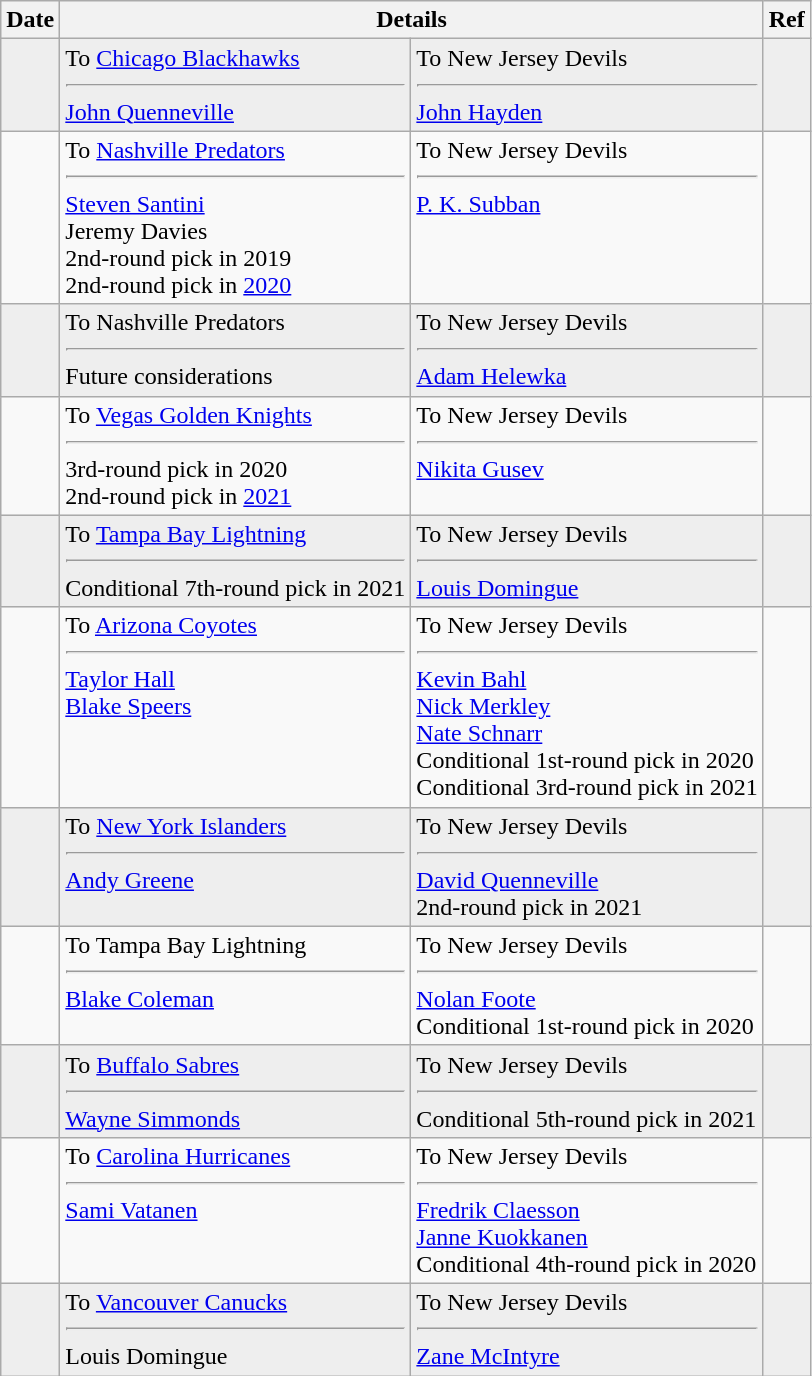<table class="wikitable">
<tr>
<th>Date</th>
<th colspan="2">Details</th>
<th>Ref</th>
</tr>
<tr style="background:#eee;">
<td></td>
<td valign="top">To <a href='#'>Chicago Blackhawks</a><hr><a href='#'>John Quenneville</a></td>
<td valign="top">To New Jersey Devils<hr><a href='#'>John Hayden</a></td>
<td></td>
</tr>
<tr>
<td></td>
<td valign="top">To <a href='#'>Nashville Predators</a><hr><a href='#'>Steven Santini</a><br>Jeremy Davies<br>2nd-round pick in 2019<br>2nd-round pick in <a href='#'>2020</a></td>
<td valign="top">To New Jersey Devils<hr><a href='#'>P. K. Subban</a></td>
<td></td>
</tr>
<tr style="background:#eee;">
<td></td>
<td valign="top">To Nashville Predators<hr>Future considerations</td>
<td valign="top">To New Jersey Devils<hr><a href='#'>Adam Helewka</a></td>
<td></td>
</tr>
<tr>
<td></td>
<td valign="top">To <a href='#'>Vegas Golden Knights</a><hr>3rd-round pick in 2020<br>2nd-round pick in <a href='#'>2021</a></td>
<td valign="top">To New Jersey Devils<hr><a href='#'>Nikita Gusev</a></td>
<td></td>
</tr>
<tr style="background:#eee;">
<td></td>
<td valign="top">To <a href='#'>Tampa Bay Lightning</a><hr>Conditional 7th-round pick in 2021</td>
<td valign="top">To New Jersey Devils<hr><a href='#'>Louis Domingue</a></td>
<td></td>
</tr>
<tr>
<td></td>
<td valign="top">To <a href='#'>Arizona Coyotes</a><hr><a href='#'>Taylor Hall</a><br><a href='#'>Blake Speers</a></td>
<td valign="top">To New Jersey Devils<hr><a href='#'>Kevin Bahl</a><br><a href='#'>Nick Merkley</a><br><a href='#'>Nate Schnarr</a><br>Conditional 1st-round pick in 2020<br>Conditional 3rd-round pick in 2021</td>
<td></td>
</tr>
<tr style="background:#eee;">
<td></td>
<td valign="top">To <a href='#'>New York Islanders</a><hr><a href='#'>Andy Greene</a></td>
<td valign="top">To New Jersey Devils<hr><a href='#'>David Quenneville</a><br>2nd-round pick in 2021</td>
<td></td>
</tr>
<tr>
<td></td>
<td valign="top">To Tampa Bay Lightning<hr><a href='#'>Blake Coleman</a></td>
<td valign="top">To New Jersey Devils<hr><a href='#'>Nolan Foote</a><br>Conditional 1st-round pick in 2020</td>
<td></td>
</tr>
<tr style="background:#eee;">
<td></td>
<td valign="top">To <a href='#'>Buffalo Sabres</a><hr><a href='#'>Wayne Simmonds</a></td>
<td valign="top">To New Jersey Devils<hr>Conditional 5th-round pick in 2021</td>
<td></td>
</tr>
<tr>
<td></td>
<td valign="top">To <a href='#'>Carolina Hurricanes</a><hr><a href='#'>Sami Vatanen</a></td>
<td valign="top">To New Jersey Devils<hr><a href='#'>Fredrik Claesson</a><br><a href='#'>Janne Kuokkanen</a><br>Conditional 4th-round pick in 2020</td>
<td></td>
</tr>
<tr style="background:#eee;">
<td></td>
<td valign="top">To <a href='#'>Vancouver Canucks</a><hr>Louis Domingue</td>
<td valign="top">To New Jersey Devils<hr><a href='#'>Zane McIntyre</a></td>
<td></td>
</tr>
</table>
